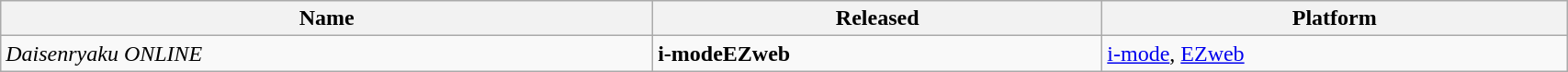<table class="wikitable sortable" style="width:90%" cellpadding="1" border="1">
<tr>
<th>Name</th>
<th>Released</th>
<th>Platform</th>
</tr>
<tr>
<td><em>Daisenryaku ONLINE</em></td>
<td><strong>i-mode</strong><strong>EZweb</strong></td>
<td><a href='#'>i-mode</a>, <a href='#'>EZweb</a></td>
</tr>
</table>
